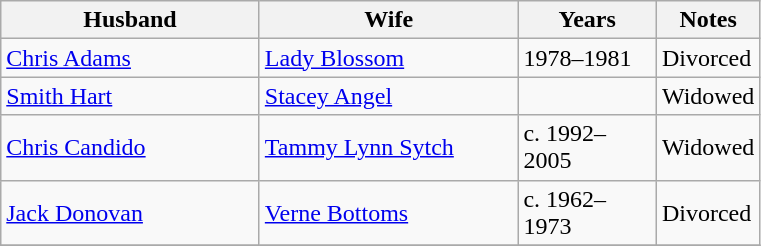<table class="wikitable sortable">
<tr>
<th style="width:165px;">Husband</th>
<th style="width:165px;">Wife</th>
<th style="width:85px;">Years</th>
<th style="width:*;">Notes</th>
</tr>
<tr>
<td> <a href='#'>Chris Adams</a></td>
<td> <a href='#'>Lady Blossom</a></td>
<td>1978–1981</td>
<td>Divorced</td>
</tr>
<tr>
<td> <a href='#'>Smith Hart</a></td>
<td> <a href='#'>Stacey Angel</a></td>
<td></td>
<td>Widowed</td>
</tr>
<tr>
<td> <a href='#'>Chris Candido</a></td>
<td> <a href='#'>Tammy Lynn Sytch</a></td>
<td>c. 1992–2005</td>
<td>Widowed</td>
</tr>
<tr>
<td> <a href='#'>Jack Donovan</a></td>
<td> <a href='#'>Verne Bottoms</a></td>
<td>c. 1962–1973</td>
<td>Divorced</td>
</tr>
<tr>
</tr>
</table>
